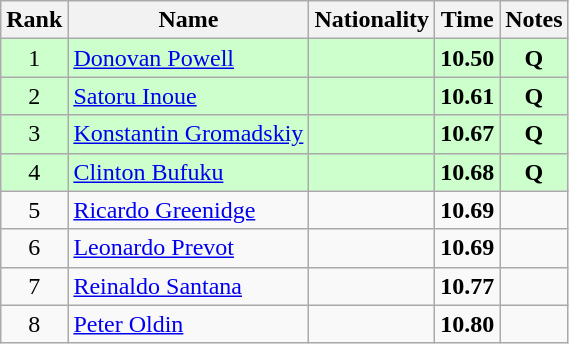<table class="wikitable sortable" style="text-align:center">
<tr>
<th>Rank</th>
<th>Name</th>
<th>Nationality</th>
<th>Time</th>
<th>Notes</th>
</tr>
<tr bgcolor=ccffcc>
<td>1</td>
<td align=left><a href='#'>Donovan Powell</a></td>
<td align=left></td>
<td><strong>10.50</strong></td>
<td><strong>Q</strong></td>
</tr>
<tr bgcolor=ccffcc>
<td>2</td>
<td align=left><a href='#'>Satoru Inoue</a></td>
<td align=left></td>
<td><strong>10.61</strong></td>
<td><strong>Q</strong></td>
</tr>
<tr bgcolor=ccffcc>
<td>3</td>
<td align=left><a href='#'>Konstantin Gromadskiy</a></td>
<td align=left></td>
<td><strong>10.67</strong></td>
<td><strong>Q</strong></td>
</tr>
<tr bgcolor=ccffcc>
<td>4</td>
<td align=left><a href='#'>Clinton Bufuku</a></td>
<td align=left></td>
<td><strong>10.68</strong></td>
<td><strong>Q</strong></td>
</tr>
<tr>
<td>5</td>
<td align=left><a href='#'>Ricardo Greenidge</a></td>
<td align=left></td>
<td><strong>10.69</strong></td>
<td></td>
</tr>
<tr>
<td>6</td>
<td align=left><a href='#'>Leonardo Prevot</a></td>
<td align=left></td>
<td><strong>10.69</strong></td>
<td></td>
</tr>
<tr>
<td>7</td>
<td align=left><a href='#'>Reinaldo Santana</a></td>
<td align=left></td>
<td><strong>10.77</strong></td>
<td></td>
</tr>
<tr>
<td>8</td>
<td align=left><a href='#'>Peter Oldin</a></td>
<td align=left></td>
<td><strong>10.80</strong></td>
<td></td>
</tr>
</table>
